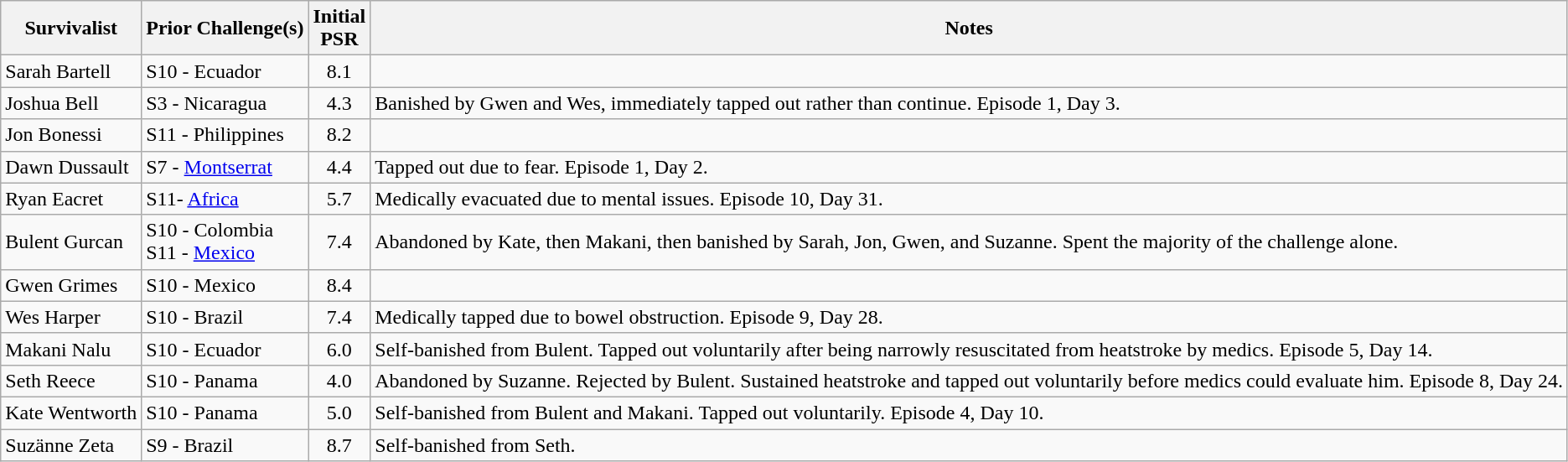<table class="wikitable">
<tr>
<th>Survivalist</th>
<th>Prior Challenge(s)</th>
<th>Initial<br>PSR </th>
<th>Notes</th>
</tr>
<tr>
<td>Sarah Bartell</td>
<td>S10 - Ecuador</td>
<td align="center">8.1</td>
<td></td>
</tr>
<tr>
<td>Joshua Bell</td>
<td>S3 - Nicaragua</td>
<td align="center">4.3</td>
<td>Banished by Gwen and Wes, immediately tapped out rather than continue. Episode 1, Day 3.</td>
</tr>
<tr>
<td>Jon Bonessi</td>
<td>S11 - Philippines</td>
<td align="center">8.2</td>
<td></td>
</tr>
<tr>
<td>Dawn Dussault</td>
<td>S7 - <a href='#'>Montserrat</a></td>
<td align="center">4.4</td>
<td>Tapped out due to fear. Episode 1, Day 2.</td>
</tr>
<tr>
<td>Ryan Eacret</td>
<td>S11- <a href='#'>Africa</a></td>
<td align="center">5.7</td>
<td>Medically evacuated due to mental issues. Episode 10, Day 31.</td>
</tr>
<tr>
<td>Bulent Gurcan</td>
<td>S10 - Colombia<br>S11 - <a href='#'>Mexico</a></td>
<td align="center">7.4</td>
<td>Abandoned by Kate, then Makani, then banished by Sarah, Jon, Gwen, and Suzanne.  Spent the majority of the challenge alone.</td>
</tr>
<tr>
<td>Gwen Grimes</td>
<td>S10 - Mexico</td>
<td align="center">8.4</td>
<td></td>
</tr>
<tr>
<td>Wes Harper</td>
<td>S10 - Brazil</td>
<td align="center">7.4</td>
<td>Medically tapped due to bowel obstruction. Episode 9, Day 28.</td>
</tr>
<tr>
<td>Makani Nalu</td>
<td>S10 - Ecuador</td>
<td align="center">6.0</td>
<td>Self-banished from Bulent. Tapped out voluntarily after being narrowly resuscitated from heatstroke by medics. Episode 5, Day 14.</td>
</tr>
<tr>
<td>Seth Reece</td>
<td>S10 - Panama</td>
<td align="center">4.0</td>
<td>Abandoned by Suzanne. Rejected by Bulent. Sustained heatstroke and tapped out voluntarily before medics could evaluate him. Episode 8, Day 24.</td>
</tr>
<tr>
<td>Kate Wentworth</td>
<td>S10 - Panama</td>
<td align="center">5.0</td>
<td>Self-banished from Bulent and Makani. Tapped out voluntarily. Episode 4, Day 10.</td>
</tr>
<tr>
<td>Suzänne Zeta</td>
<td>S9 - Brazil</td>
<td align="center">8.7</td>
<td>Self-banished from Seth.</td>
</tr>
</table>
